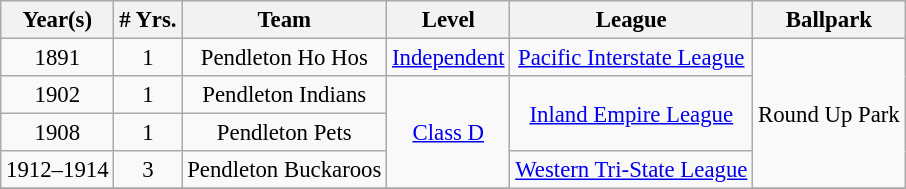<table class="wikitable" style="text-align:center; font-size: 95%;">
<tr>
<th>Year(s)</th>
<th># Yrs.</th>
<th>Team</th>
<th>Level</th>
<th>League</th>
<th>Ballpark</th>
</tr>
<tr>
<td>1891</td>
<td>1</td>
<td>Pendleton Ho Hos</td>
<td><a href='#'>Independent</a></td>
<td><a href='#'>Pacific Interstate League</a></td>
<td rowspan=4>Round Up Park</td>
</tr>
<tr>
<td>1902</td>
<td>1</td>
<td>Pendleton Indians</td>
<td rowspan=3><a href='#'>Class D</a></td>
<td rowspan=2><a href='#'>Inland Empire League</a></td>
</tr>
<tr>
<td>1908</td>
<td>1</td>
<td>Pendleton Pets</td>
</tr>
<tr>
<td>1912–1914</td>
<td>3</td>
<td>Pendleton Buckaroos</td>
<td rowspan=2><a href='#'>Western Tri-State League</a></td>
</tr>
<tr>
</tr>
</table>
